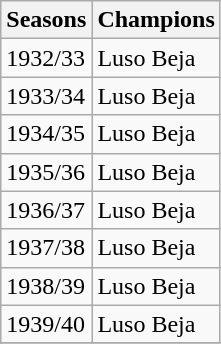<table class="wikitable" style="text-align:left">
<tr>
<th style= width="80px">Seasons</th>
<th style= width="200px">Champions</th>
</tr>
<tr>
<td>1932/33</td>
<td>Luso Beja</td>
</tr>
<tr>
<td>1933/34</td>
<td>Luso Beja</td>
</tr>
<tr>
<td>1934/35</td>
<td>Luso Beja</td>
</tr>
<tr>
<td>1935/36</td>
<td>Luso Beja</td>
</tr>
<tr>
<td>1936/37</td>
<td>Luso Beja</td>
</tr>
<tr>
<td>1937/38</td>
<td>Luso Beja</td>
</tr>
<tr>
<td>1938/39</td>
<td>Luso Beja</td>
</tr>
<tr>
<td>1939/40</td>
<td>Luso Beja</td>
</tr>
<tr>
</tr>
</table>
